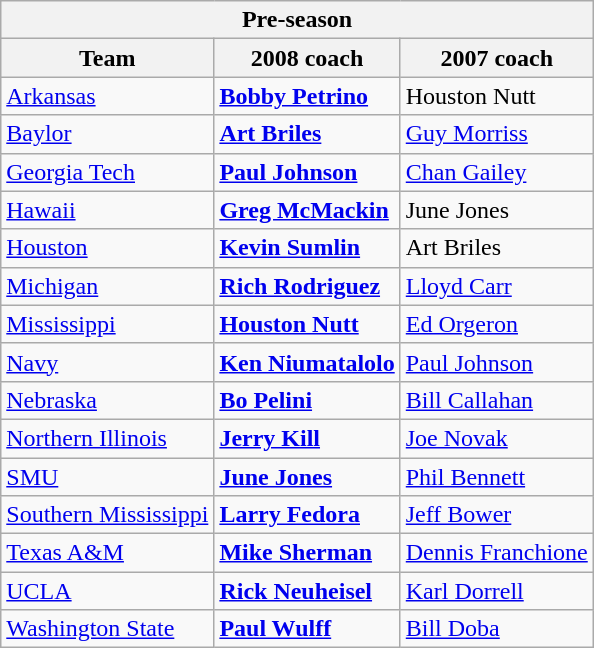<table class="wikitable">
<tr>
<th colspan="3">Pre-season</th>
</tr>
<tr>
<th>Team</th>
<th>2008 coach</th>
<th>2007 coach</th>
</tr>
<tr>
<td><a href='#'>Arkansas</a></td>
<td><strong><a href='#'>Bobby Petrino</a></strong></td>
<td>Houston Nutt</td>
</tr>
<tr>
<td><a href='#'>Baylor</a></td>
<td><strong><a href='#'>Art Briles</a></strong></td>
<td><a href='#'>Guy Morriss</a></td>
</tr>
<tr>
<td><a href='#'>Georgia Tech</a></td>
<td><strong><a href='#'>Paul Johnson</a></strong></td>
<td><a href='#'>Chan Gailey</a></td>
</tr>
<tr>
<td><a href='#'>Hawaii</a></td>
<td><strong><a href='#'>Greg McMackin</a></strong></td>
<td>June Jones</td>
</tr>
<tr>
<td><a href='#'>Houston</a></td>
<td><strong><a href='#'>Kevin Sumlin</a></strong></td>
<td>Art Briles</td>
</tr>
<tr>
<td><a href='#'>Michigan</a></td>
<td><strong><a href='#'>Rich Rodriguez</a></strong></td>
<td><a href='#'>Lloyd Carr</a></td>
</tr>
<tr>
<td><a href='#'>Mississippi</a></td>
<td><strong><a href='#'>Houston Nutt</a></strong></td>
<td><a href='#'>Ed Orgeron</a></td>
</tr>
<tr>
<td><a href='#'>Navy</a></td>
<td><strong><a href='#'>Ken Niumatalolo</a></strong></td>
<td><a href='#'>Paul Johnson</a></td>
</tr>
<tr>
<td><a href='#'>Nebraska</a></td>
<td><strong><a href='#'>Bo Pelini</a></strong></td>
<td><a href='#'>Bill Callahan</a></td>
</tr>
<tr>
<td><a href='#'>Northern Illinois</a></td>
<td><strong><a href='#'>Jerry Kill</a></strong></td>
<td><a href='#'>Joe Novak</a></td>
</tr>
<tr>
<td><a href='#'>SMU</a></td>
<td><strong><a href='#'>June Jones</a></strong></td>
<td><a href='#'>Phil Bennett</a></td>
</tr>
<tr>
<td><a href='#'>Southern Mississippi</a></td>
<td><strong><a href='#'>Larry Fedora</a></strong></td>
<td><a href='#'>Jeff Bower</a></td>
</tr>
<tr>
<td><a href='#'>Texas A&M</a></td>
<td><strong><a href='#'>Mike Sherman</a></strong></td>
<td><a href='#'>Dennis Franchione</a></td>
</tr>
<tr>
<td><a href='#'>UCLA</a></td>
<td><strong><a href='#'>Rick Neuheisel</a></strong></td>
<td><a href='#'>Karl Dorrell</a></td>
</tr>
<tr>
<td><a href='#'>Washington State</a></td>
<td><strong><a href='#'>Paul Wulff</a></strong></td>
<td><a href='#'>Bill Doba</a></td>
</tr>
</table>
